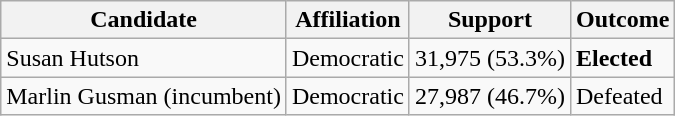<table class="wikitable">
<tr>
<th>Candidate</th>
<th>Affiliation</th>
<th>Support</th>
<th>Outcome</th>
</tr>
<tr>
<td>Susan Hutson</td>
<td>Democratic</td>
<td>31,975 (53.3%)</td>
<td><strong>Elected</strong></td>
</tr>
<tr>
<td>Marlin Gusman (incumbent)</td>
<td>Democratic</td>
<td>27,987 (46.7%)</td>
<td>Defeated</td>
</tr>
</table>
